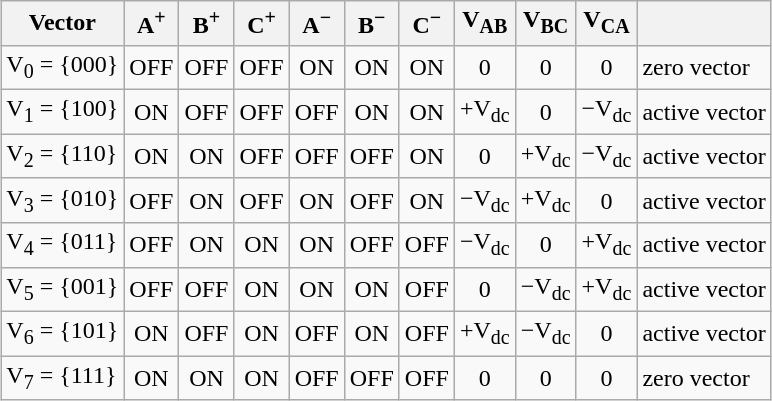<table class="wikitable" border="1" style="margin: 1em auto;">
<tr>
<th>Vector</th>
<th>A<sup>+</sup></th>
<th>B<sup>+</sup></th>
<th>C<sup>+</sup></th>
<th>A<sup>−</sup></th>
<th>B<sup>−</sup></th>
<th>C<sup>−</sup></th>
<th>V<sub>AB</sub></th>
<th>V<sub>BC</sub></th>
<th>V<sub>CA</sub></th>
<th></th>
</tr>
<tr>
<td>V<sub>0</sub> = {000}</td>
<td align="center">OFF</td>
<td align="center">OFF</td>
<td align="center">OFF</td>
<td align="center">ON</td>
<td align="center">ON</td>
<td align="center">ON</td>
<td align="center">0</td>
<td align="center">0</td>
<td align="center">0</td>
<td>zero vector</td>
</tr>
<tr>
<td>V<sub>1</sub> = {100}</td>
<td align="center">ON</td>
<td align="center">OFF</td>
<td align="center">OFF</td>
<td align="center">OFF</td>
<td align="center">ON</td>
<td align="center">ON</td>
<td align="center">+V<sub>dc</sub></td>
<td align="center">0</td>
<td align="center">−V<sub>dc</sub></td>
<td>active vector</td>
</tr>
<tr>
<td>V<sub>2</sub> = {110}</td>
<td align="center">ON</td>
<td align="center">ON</td>
<td align="center">OFF</td>
<td align="center">OFF</td>
<td align="center">OFF</td>
<td align="center">ON</td>
<td align="center">0</td>
<td align="center">+V<sub>dc</sub></td>
<td align="center">−V<sub>dc</sub></td>
<td>active vector</td>
</tr>
<tr>
<td>V<sub>3</sub> = {010}</td>
<td align="center">OFF</td>
<td align="center">ON</td>
<td align="center">OFF</td>
<td align="center">ON</td>
<td align="center">OFF</td>
<td align="center">ON</td>
<td align="center">−V<sub>dc</sub></td>
<td align="center">+V<sub>dc</sub></td>
<td align="center">0</td>
<td>active vector</td>
</tr>
<tr>
<td>V<sub>4</sub> = {011}</td>
<td align="center">OFF</td>
<td align="center">ON</td>
<td align="center">ON</td>
<td align="center">ON</td>
<td align="center">OFF</td>
<td align="center">OFF</td>
<td align="center">−V<sub>dc</sub></td>
<td align="center">0</td>
<td align="center">+V<sub>dc</sub></td>
<td>active vector</td>
</tr>
<tr>
<td>V<sub>5</sub> = {001}</td>
<td align="center">OFF</td>
<td align="center">OFF</td>
<td align="center">ON</td>
<td align="center">ON</td>
<td align="center">ON</td>
<td align="center">OFF</td>
<td align="center">0</td>
<td align="center">−V<sub>dc</sub></td>
<td align="center">+V<sub>dc</sub></td>
<td>active vector</td>
</tr>
<tr>
<td>V<sub>6</sub> = {101}</td>
<td align="center">ON</td>
<td align="center">OFF</td>
<td align="center">ON</td>
<td align="center">OFF</td>
<td align="center">ON</td>
<td align="center">OFF</td>
<td align="center">+V<sub>dc</sub></td>
<td align="center">−V<sub>dc</sub></td>
<td align="center">0</td>
<td>active vector</td>
</tr>
<tr>
<td>V<sub>7</sub> = {111}</td>
<td align="center">ON</td>
<td align="center">ON</td>
<td align="center">ON</td>
<td align="center">OFF</td>
<td align="center">OFF</td>
<td align="center">OFF</td>
<td align="center">0</td>
<td align="center">0</td>
<td align="center">0</td>
<td>zero vector</td>
</tr>
</table>
